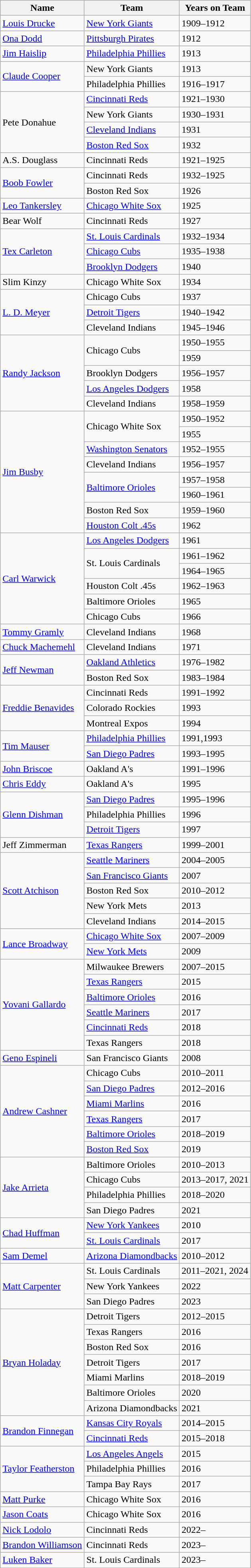<table class="wikitable">
<tr>
<th>Name</th>
<th>Team</th>
<th>Years on Team</th>
</tr>
<tr>
<td><a href='#'>Louis Drucke</a></td>
<td><a href='#'>New York Giants</a></td>
<td>1909–1912</td>
</tr>
<tr>
<td><a href='#'>Ona Dodd</a></td>
<td><a href='#'>Pittsburgh Pirates</a></td>
<td>1912</td>
</tr>
<tr>
<td><a href='#'>Jim Haislip</a></td>
<td><a href='#'>Philadelphia Phillies</a></td>
<td>1913</td>
</tr>
<tr>
<td rowspan="2"><a href='#'>Claude Cooper</a></td>
<td>New York Giants</td>
<td>1913</td>
</tr>
<tr>
<td>Philadelphia Phillies</td>
<td>1916–1917</td>
</tr>
<tr>
<td rowspan="4">Pete Donahue</td>
<td><a href='#'>Cincinnati Reds</a></td>
<td>1921–1930</td>
</tr>
<tr>
<td>New York Giants</td>
<td>1930–1931</td>
</tr>
<tr>
<td><a href='#'>Cleveland Indians</a></td>
<td>1931</td>
</tr>
<tr>
<td><a href='#'>Boston Red Sox</a></td>
<td>1932</td>
</tr>
<tr>
<td>A.S. Douglass</td>
<td>Cincinnati Reds</td>
<td>1921–1925</td>
</tr>
<tr>
<td rowspan="2"><a href='#'>Boob Fowler</a></td>
<td>Cincinnati Reds</td>
<td>1932–1925</td>
</tr>
<tr>
<td>Boston Red Sox</td>
<td>1926</td>
</tr>
<tr>
<td><a href='#'>Leo Tankersley</a></td>
<td><a href='#'>Chicago White Sox</a></td>
<td>1925</td>
</tr>
<tr>
<td>Bear Wolf</td>
<td>Cincinnati Reds</td>
<td>1927</td>
</tr>
<tr>
<td rowspan="3"><a href='#'>Tex Carleton</a></td>
<td><a href='#'>St. Louis Cardinals</a></td>
<td>1932–1934</td>
</tr>
<tr>
<td><a href='#'>Chicago Cubs</a></td>
<td>1935–1938</td>
</tr>
<tr>
<td><a href='#'>Brooklyn Dodgers</a></td>
<td>1940</td>
</tr>
<tr>
<td>Slim Kinzy</td>
<td>Chicago White Sox</td>
<td>1934</td>
</tr>
<tr>
<td rowspan="3"><a href='#'>L. D. Meyer</a></td>
<td>Chicago Cubs</td>
<td>1937</td>
</tr>
<tr>
<td><a href='#'>Detroit Tigers</a></td>
<td>1940–1942</td>
</tr>
<tr>
<td>Cleveland Indians</td>
<td>1945–1946</td>
</tr>
<tr>
<td rowspan="5"><a href='#'>Randy Jackson</a></td>
<td rowspan="2">Chicago Cubs</td>
<td>1950–1955</td>
</tr>
<tr>
<td>1959</td>
</tr>
<tr>
<td>Brooklyn Dodgers</td>
<td>1956–1957</td>
</tr>
<tr>
<td><a href='#'>Los Angeles Dodgers</a></td>
<td>1958</td>
</tr>
<tr>
<td>Cleveland Indians</td>
<td>1958–1959</td>
</tr>
<tr>
<td rowspan="8"><a href='#'>Jim Busby</a></td>
<td rowspan="2">Chicago White Sox</td>
<td>1950–1952</td>
</tr>
<tr>
<td>1955</td>
</tr>
<tr>
<td><a href='#'>Washington Senators</a></td>
<td>1952–1955</td>
</tr>
<tr>
<td>Cleveland Indians</td>
<td>1956–1957</td>
</tr>
<tr>
<td rowspan="2"><a href='#'>Baltimore Orioles</a></td>
<td>1957–1958</td>
</tr>
<tr>
<td>1960–1961</td>
</tr>
<tr>
<td>Boston Red Sox</td>
<td>1959–1960</td>
</tr>
<tr>
<td><a href='#'>Houston Colt .45s</a></td>
<td>1962</td>
</tr>
<tr>
<td rowspan="6"><a href='#'>Carl Warwick</a></td>
<td><a href='#'>Los Angeles Dodgers</a></td>
<td>1961</td>
</tr>
<tr>
<td rowspan="2">St. Louis Cardinals</td>
<td>1961–1962</td>
</tr>
<tr>
<td>1964–1965</td>
</tr>
<tr>
<td>Houston Colt .45s</td>
<td>1962–1963</td>
</tr>
<tr>
<td>Baltimore Orioles</td>
<td>1965</td>
</tr>
<tr>
<td>Chicago Cubs</td>
<td>1966</td>
</tr>
<tr>
<td><a href='#'>Tommy Gramly</a></td>
<td>Cleveland Indians</td>
<td>1968</td>
</tr>
<tr>
<td><a href='#'>Chuck Machemehl</a></td>
<td>Cleveland Indians</td>
<td>1971</td>
</tr>
<tr>
<td rowspan="2"><a href='#'>Jeff Newman</a></td>
<td><a href='#'>Oakland Athletics</a></td>
<td>1976–1982</td>
</tr>
<tr>
<td>Boston Red Sox</td>
<td>1983–1984</td>
</tr>
<tr>
<td rowspan="3"><a href='#'>Freddie Benavides</a></td>
<td>Cincinnati Reds</td>
<td>1991–1992</td>
</tr>
<tr>
<td>Colorado Rockies</td>
<td>1993</td>
</tr>
<tr>
<td>Montreal Expos</td>
<td>1994</td>
</tr>
<tr>
<td rowspan="2"><a href='#'>Tim Mauser</a></td>
<td><a href='#'>Philadelphia Phillies</a></td>
<td>1991,1993</td>
</tr>
<tr>
<td><a href='#'>San Diego Padres</a></td>
<td>1993–1995</td>
</tr>
<tr>
<td><a href='#'>John Briscoe</a></td>
<td>Oakland A's</td>
<td>1991–1996</td>
</tr>
<tr>
<td><a href='#'>Chris Eddy</a></td>
<td>Oakland A's</td>
<td>1995</td>
</tr>
<tr>
<td rowspan="3"><a href='#'>Glenn Dishman</a></td>
<td><a href='#'>San Diego Padres</a></td>
<td>1995–1996</td>
</tr>
<tr>
<td>Philadelphia Phillies</td>
<td>1996</td>
</tr>
<tr>
<td><a href='#'>Detroit Tigers</a></td>
<td>1997</td>
</tr>
<tr>
<td>Jeff Zimmerman</td>
<td><a href='#'>Texas Rangers</a></td>
<td>1999–2001</td>
</tr>
<tr>
<td rowspan="5"><a href='#'>Scott Atchison</a></td>
<td><a href='#'>Seattle Mariners</a></td>
<td>2004–2005</td>
</tr>
<tr>
<td><a href='#'>San Francisco Giants</a></td>
<td>2007</td>
</tr>
<tr>
<td>Boston Red Sox</td>
<td>2010–2012</td>
</tr>
<tr>
<td>New York Mets</td>
<td>2013</td>
</tr>
<tr>
<td>Cleveland Indians</td>
<td>2014–2015</td>
</tr>
<tr>
<td rowspan="2"><a href='#'>Lance Broadway</a></td>
<td><a href='#'>Chicago White Sox</a></td>
<td>2007–2009</td>
</tr>
<tr>
<td><a href='#'>New York Mets</a></td>
<td>2009</td>
</tr>
<tr>
<td rowspan="6"><a href='#'>Yovani Gallardo</a></td>
<td>Milwaukee Brewers</td>
<td>2007–2015</td>
</tr>
<tr>
<td><a href='#'>Texas Rangers</a></td>
<td>2015</td>
</tr>
<tr>
<td><a href='#'>Baltimore Orioles</a></td>
<td>2016</td>
</tr>
<tr>
<td><a href='#'>Seattle Mariners</a></td>
<td>2017</td>
</tr>
<tr>
<td><a href='#'>Cincinnati Reds</a></td>
<td>2018</td>
</tr>
<tr>
<td>Texas Rangers</td>
<td>2018</td>
</tr>
<tr>
<td><a href='#'>Geno Espineli</a></td>
<td>San Francisco Giants</td>
<td>2008</td>
</tr>
<tr>
<td rowspan="6"><a href='#'>Andrew Cashner</a></td>
<td>Chicago Cubs</td>
<td>2010–2011</td>
</tr>
<tr>
<td><a href='#'>San Diego Padres</a></td>
<td>2012–2016</td>
</tr>
<tr>
<td><a href='#'>Miami Marlins</a></td>
<td>2016</td>
</tr>
<tr>
<td><a href='#'>Texas Rangers</a></td>
<td>2017</td>
</tr>
<tr>
<td><a href='#'>Baltimore Orioles</a></td>
<td>2018–2019</td>
</tr>
<tr>
<td><a href='#'>Boston Red Sox</a></td>
<td>2019</td>
</tr>
<tr>
<td rowspan="4"><a href='#'>Jake Arrieta</a></td>
<td>Baltimore Orioles</td>
<td>2010–2013</td>
</tr>
<tr>
<td>Chicago Cubs</td>
<td>2013–2017, 2021</td>
</tr>
<tr>
<td>Philadelphia Phillies</td>
<td>2018–2020</td>
</tr>
<tr>
<td>San Diego Padres</td>
<td>2021</td>
</tr>
<tr>
<td rowspan="2"><a href='#'>Chad Huffman</a></td>
<td><a href='#'>New York Yankees</a></td>
<td>2010</td>
</tr>
<tr>
<td><a href='#'>St. Louis Cardinals</a></td>
<td>2017</td>
</tr>
<tr>
<td><a href='#'>Sam Demel</a></td>
<td><a href='#'>Arizona Diamondbacks</a></td>
<td>2010–2012</td>
</tr>
<tr>
<td rowspan="3"><a href='#'>Matt Carpenter</a></td>
<td>St. Louis Cardinals</td>
<td>2011–2021, 2024</td>
</tr>
<tr>
<td>New York Yankees</td>
<td>2022</td>
</tr>
<tr>
<td>San Diego Padres</td>
<td>2023</td>
</tr>
<tr>
<td rowspan="7"><a href='#'>Bryan Holaday</a></td>
<td>Detroit Tigers</td>
<td>2012–2015</td>
</tr>
<tr>
<td>Texas Rangers</td>
<td>2016</td>
</tr>
<tr>
<td>Boston Red Sox</td>
<td>2016</td>
</tr>
<tr>
<td>Detroit Tigers</td>
<td>2017</td>
</tr>
<tr>
<td>Miami Marlins</td>
<td>2018–2019</td>
</tr>
<tr>
<td>Baltimore Orioles</td>
<td>2020</td>
</tr>
<tr>
<td>Arizona Diamondbacks</td>
<td>2021</td>
</tr>
<tr>
<td rowspan="2"><a href='#'>Brandon Finnegan</a></td>
<td><a href='#'>Kansas City Royals</a></td>
<td>2014–2015</td>
</tr>
<tr>
<td><a href='#'>Cincinnati Reds</a></td>
<td>2015–2018</td>
</tr>
<tr>
<td rowspan="3"><a href='#'>Taylor Featherston</a></td>
<td><a href='#'>Los Angeles Angels</a></td>
<td>2015</td>
</tr>
<tr>
<td>Philadelphia Phillies</td>
<td>2016</td>
</tr>
<tr>
<td>Tampa Bay Rays</td>
<td>2017</td>
</tr>
<tr>
<td><a href='#'>Matt Purke</a></td>
<td>Chicago White Sox</td>
<td>2016</td>
</tr>
<tr>
<td><a href='#'>Jason Coats</a></td>
<td>Chicago White Sox</td>
<td>2016</td>
</tr>
<tr>
<td><a href='#'>Nick Lodolo</a></td>
<td>Cincinnati Reds</td>
<td>2022–</td>
</tr>
<tr>
<td><a href='#'>Brandon Williamson</a></td>
<td>Cincinnati Reds</td>
<td>2023–</td>
</tr>
<tr>
<td><a href='#'>Luken Baker</a></td>
<td>St. Louis Cardinals</td>
<td>2023–</td>
</tr>
<tr>
</tr>
</table>
